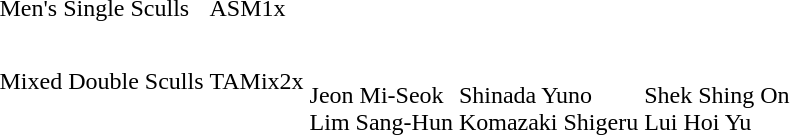<table>
<tr>
<td>Men's Single Sculls</td>
<td>ASM1x</td>
<td valign="top"></td>
<td valign="top"></td>
<td valign="top"></td>
</tr>
<tr>
<td>Mixed Double Sculls</td>
<td>TAMix2x</td>
<td valign="top"><br><br>Jeon Mi-Seok<br>Lim Sang-Hun</td>
<td valign="top"><br><br>Shinada Yuno<br>Komazaki Shigeru</td>
<td valign="top"><br><br>Shek Shing On<br>Lui Hoi Yu</td>
</tr>
</table>
